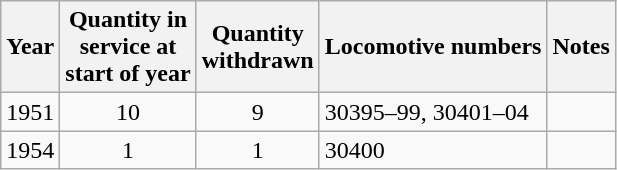<table class=wikitable style=text-align:center>
<tr>
<th>Year</th>
<th>Quantity in<br>service at<br>start of year</th>
<th>Quantity<br>withdrawn</th>
<th>Locomotive numbers</th>
<th>Notes</th>
</tr>
<tr>
<td>1951</td>
<td>10</td>
<td>9</td>
<td align=left>30395–99, 30401–04</td>
<td align=left></td>
</tr>
<tr>
<td>1954</td>
<td>1</td>
<td>1</td>
<td align=left>30400</td>
<td align=left></td>
</tr>
</table>
